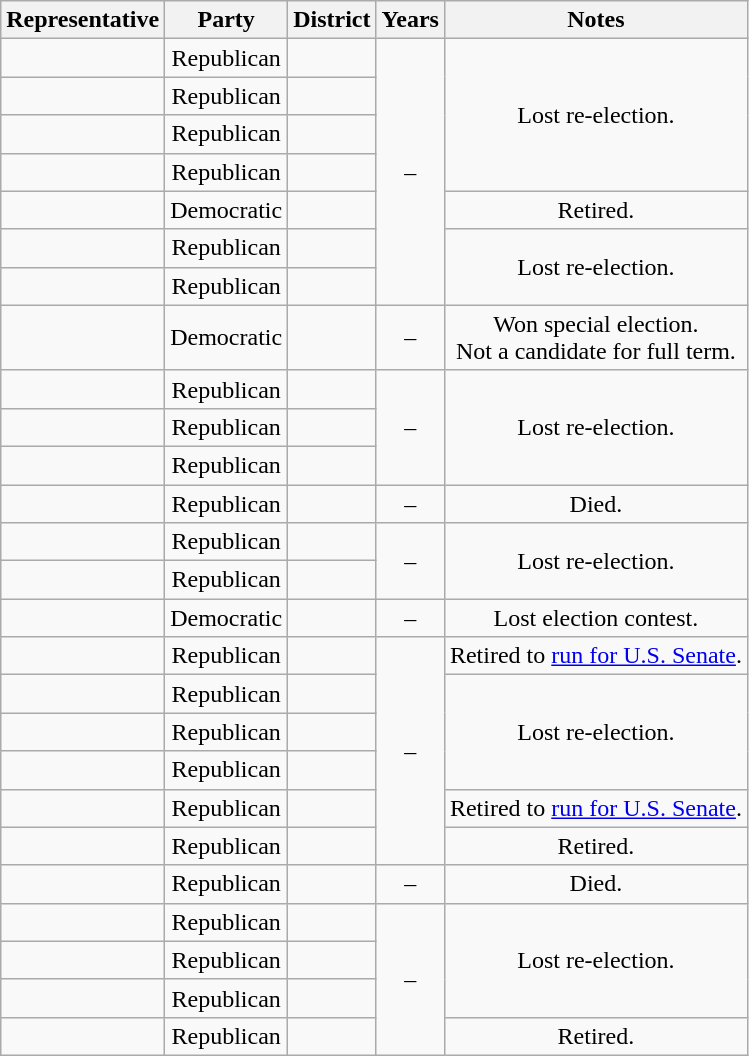<table class="wikitable sortable" style="text-align:center">
<tr valign=bottom>
<th>Representative</th>
<th>Party</th>
<th>District</th>
<th>Years</th>
<th>Notes</th>
</tr>
<tr>
<td align=left></td>
<td>Republican</td>
<td></td>
<td rowspan="7" nowrap=""> –<br></td>
<td rowspan="4">Lost re-election.</td>
</tr>
<tr>
<td align=left></td>
<td>Republican</td>
<td></td>
</tr>
<tr>
<td align=left></td>
<td>Republican</td>
<td></td>
</tr>
<tr>
<td align=left></td>
<td>Republican</td>
<td></td>
</tr>
<tr>
<td align=left></td>
<td>Democratic</td>
<td></td>
<td>Retired.</td>
</tr>
<tr>
<td align=left></td>
<td>Republican</td>
<td></td>
<td rowspan="2">Lost re-election.</td>
</tr>
<tr>
<td align=left></td>
<td>Republican</td>
<td></td>
</tr>
<tr>
<td align=left></td>
<td>Democratic</td>
<td></td>
<td nowrap> –<br></td>
<td>Won special election.<br>Not a candidate for full term.</td>
</tr>
<tr>
<td align=left></td>
<td>Republican</td>
<td></td>
<td rowspan="3" nowrap=""> –<br></td>
<td rowspan="3">Lost re-election.</td>
</tr>
<tr>
<td align=left></td>
<td>Republican</td>
<td></td>
</tr>
<tr>
<td align=left></td>
<td>Republican</td>
<td></td>
</tr>
<tr>
<td align=left></td>
<td>Republican</td>
<td></td>
<td nowrap> –<br></td>
<td>Died.</td>
</tr>
<tr>
<td align=left></td>
<td>Republican</td>
<td></td>
<td rowspan="2" nowrap=""> –<br></td>
<td rowspan="2">Lost re-election.</td>
</tr>
<tr>
<td align=left></td>
<td>Republican</td>
<td></td>
</tr>
<tr>
<td align=left></td>
<td>Democratic</td>
<td></td>
<td nowrap> –<br></td>
<td>Lost election contest.</td>
</tr>
<tr>
<td align=left></td>
<td>Republican</td>
<td></td>
<td rowspan="6" nowrap=""> –<br></td>
<td>Retired to <a href='#'>run for U.S. Senate</a>.</td>
</tr>
<tr>
<td align=left></td>
<td>Republican</td>
<td></td>
<td rowspan="3">Lost re-election.</td>
</tr>
<tr>
<td align=left></td>
<td>Republican</td>
<td></td>
</tr>
<tr>
<td align=left></td>
<td>Republican</td>
<td></td>
</tr>
<tr>
<td align=left></td>
<td>Republican</td>
<td></td>
<td>Retired to <a href='#'>run for U.S. Senate</a>.</td>
</tr>
<tr>
<td align=left></td>
<td>Republican</td>
<td></td>
<td>Retired.</td>
</tr>
<tr>
<td align=left></td>
<td>Republican</td>
<td></td>
<td nowrap> –<br></td>
<td>Died.</td>
</tr>
<tr>
<td align=left></td>
<td>Republican</td>
<td></td>
<td rowspan="4" nowrap=""> –<br></td>
<td rowspan="3">Lost re-election.</td>
</tr>
<tr>
<td align=left></td>
<td>Republican</td>
<td></td>
</tr>
<tr>
<td align=left></td>
<td>Republican</td>
<td></td>
</tr>
<tr>
<td align=left></td>
<td>Republican</td>
<td></td>
<td>Retired.</td>
</tr>
</table>
